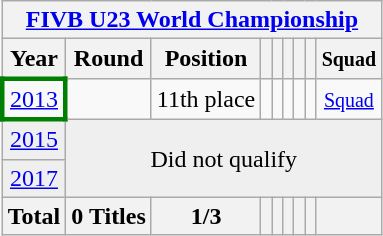<table class="wikitable" style="text-align: center;">
<tr>
<th colspan=9><a href='#'>FIVB U23 World Championship</a>  </th>
</tr>
<tr>
<th>Year</th>
<th>Round</th>
<th>Position</th>
<th></th>
<th></th>
<th></th>
<th></th>
<th></th>
<th><small>Squad</small></th>
</tr>
<tr>
<td style="border:3px solid green"> <a href='#'>2013</a></td>
<td></td>
<td>11th place</td>
<td></td>
<td></td>
<td></td>
<td></td>
<td></td>
<td><small><a href='#'>Squad</a></small></td>
</tr>
<tr bgcolor="efefef">
<td> <a href='#'>2015</a></td>
<td colspan=9 rowspan=2>Did not qualify</td>
</tr>
<tr bgcolor="efefef">
<td> <a href='#'>2017</a></td>
</tr>
<tr>
<th>Total</th>
<th>0 Titles</th>
<th>1/3</th>
<th></th>
<th></th>
<th></th>
<th></th>
<th></th>
<th></th>
</tr>
</table>
